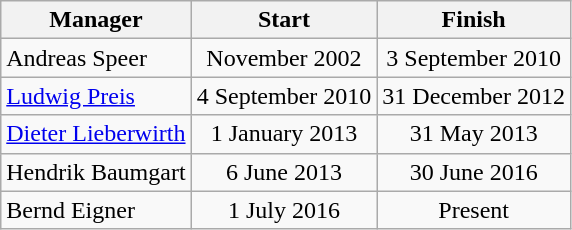<table class="wikitable">
<tr>
<th>Manager</th>
<th>Start</th>
<th>Finish</th>
</tr>
<tr align="center">
<td align="left">Andreas Speer</td>
<td>November 2002</td>
<td>3 September 2010</td>
</tr>
<tr align="center">
<td align="left"><a href='#'>Ludwig Preis</a></td>
<td>4 September 2010</td>
<td>31 December 2012</td>
</tr>
<tr align="center">
<td align="left"><a href='#'>Dieter Lieberwirth</a></td>
<td>1 January 2013</td>
<td>31 May 2013</td>
</tr>
<tr align="center">
<td align="left">Hendrik Baumgart</td>
<td>6 June 2013</td>
<td>30 June 2016</td>
</tr>
<tr align="center">
<td align="left">Bernd Eigner</td>
<td>1 July 2016</td>
<td>Present</td>
</tr>
</table>
